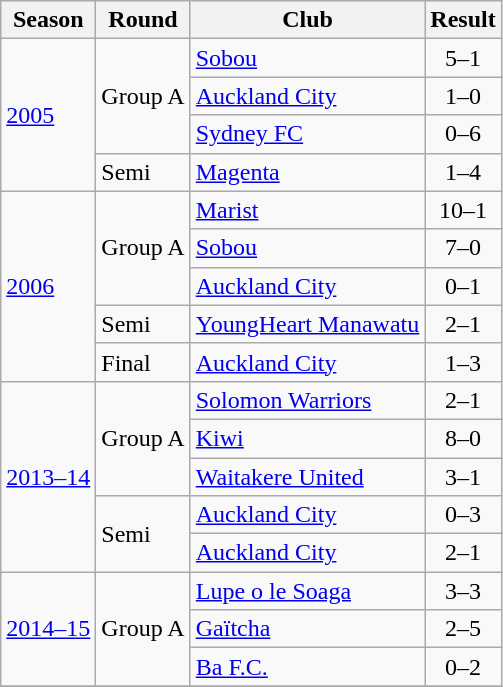<table class="wikitable">
<tr>
<th>Season</th>
<th>Round</th>
<th>Club</th>
<th>Result</th>
</tr>
<tr>
<td rowspan="4"><a href='#'>2005</a></td>
<td rowspan="3">Group A</td>
<td> <a href='#'>Sobou</a></td>
<td style="text-align:center;">5–1</td>
</tr>
<tr>
<td> <a href='#'>Auckland City</a></td>
<td style="text-align:center;">1–0</td>
</tr>
<tr>
<td> <a href='#'>Sydney FC</a></td>
<td style="text-align:center;">0–6</td>
</tr>
<tr>
<td>Semi</td>
<td> <a href='#'>Magenta</a></td>
<td style="text-align:center;">1–4</td>
</tr>
<tr>
<td rowspan="5"><a href='#'>2006</a></td>
<td rowspan="3">Group A</td>
<td> <a href='#'>Marist</a></td>
<td style="text-align:center;">10–1</td>
</tr>
<tr>
<td> <a href='#'>Sobou</a></td>
<td style="text-align:center;">7–0</td>
</tr>
<tr>
<td> <a href='#'>Auckland City</a></td>
<td style="text-align:center;">0–1</td>
</tr>
<tr>
<td>Semi</td>
<td> <a href='#'>YoungHeart Manawatu</a></td>
<td style="text-align:center;">2–1</td>
</tr>
<tr>
<td>Final</td>
<td> <a href='#'>Auckland City</a></td>
<td style="text-align:center;">1–3</td>
</tr>
<tr>
<td rowspan="5"><a href='#'>2013–14</a></td>
<td rowspan="3">Group A</td>
<td> <a href='#'>Solomon Warriors</a></td>
<td style="text-align:center;">2–1</td>
</tr>
<tr>
<td> <a href='#'>Kiwi</a></td>
<td style="text-align:center;">8–0</td>
</tr>
<tr>
<td> <a href='#'>Waitakere United</a></td>
<td style="text-align:center;">3–1</td>
</tr>
<tr>
<td rowspan="2">Semi</td>
<td> <a href='#'>Auckland City</a></td>
<td style="text-align:center;">0–3</td>
</tr>
<tr>
<td> <a href='#'>Auckland City</a></td>
<td style="text-align:center;">2–1</td>
</tr>
<tr>
<td rowspan="3"><a href='#'>2014–15</a></td>
<td rowspan="3">Group A</td>
<td> <a href='#'>Lupe o le Soaga</a></td>
<td style="text-align:center;">3–3</td>
</tr>
<tr>
<td> <a href='#'>Gaïtcha</a></td>
<td style="text-align:center;">2–5</td>
</tr>
<tr>
<td> <a href='#'>Ba F.C.</a></td>
<td style="text-align:center;">0–2</td>
</tr>
<tr>
</tr>
</table>
